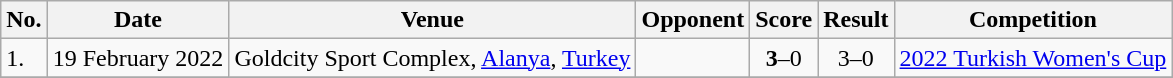<table class="wikitable">
<tr>
<th>No.</th>
<th>Date</th>
<th>Venue</th>
<th>Opponent</th>
<th>Score</th>
<th>Result</th>
<th>Competition</th>
</tr>
<tr>
<td>1.</td>
<td>19 February 2022</td>
<td>Goldcity Sport Complex, <a href='#'>Alanya</a>, <a href='#'>Turkey</a></td>
<td></td>
<td align=center><strong>3</strong>–0</td>
<td align=center>3–0</td>
<td><a href='#'>2022 Turkish Women's Cup</a></td>
</tr>
<tr>
</tr>
</table>
